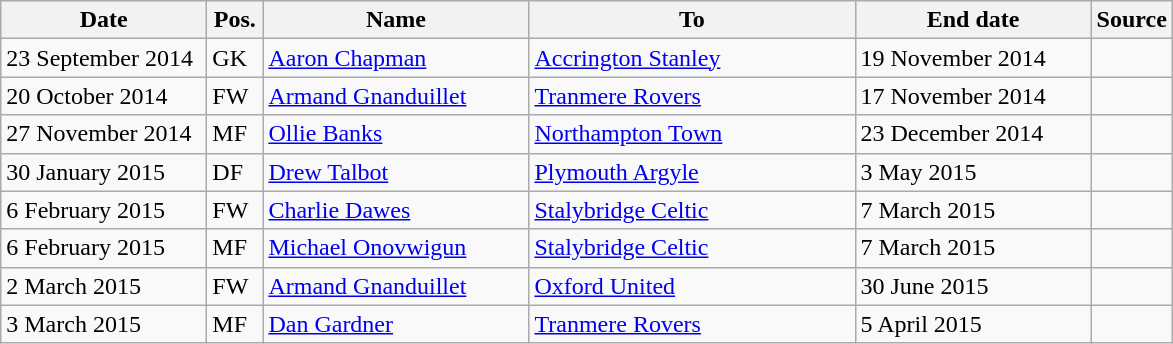<table class="wikitable">
<tr>
<th width= 130>Date</th>
<th width= 30>Pos.</th>
<th width= 170>Name</th>
<th width= 210>To</th>
<th width= 150>End date</th>
<th width= 30>Source</th>
</tr>
<tr>
<td>23 September 2014</td>
<td>GK</td>
<td> <a href='#'>Aaron Chapman</a></td>
<td> <a href='#'>Accrington Stanley</a></td>
<td>19 November 2014</td>
<td></td>
</tr>
<tr>
<td>20 October 2014</td>
<td>FW</td>
<td> <a href='#'>Armand Gnanduillet</a></td>
<td> <a href='#'>Tranmere Rovers</a></td>
<td>17 November 2014</td>
<td></td>
</tr>
<tr>
<td>27 November 2014</td>
<td>MF</td>
<td> <a href='#'>Ollie Banks</a></td>
<td> <a href='#'>Northampton Town</a></td>
<td>23 December 2014</td>
<td></td>
</tr>
<tr>
<td>30 January 2015</td>
<td>DF</td>
<td> <a href='#'>Drew Talbot</a></td>
<td> <a href='#'>Plymouth Argyle</a></td>
<td>3 May 2015</td>
<td></td>
</tr>
<tr>
<td>6 February 2015</td>
<td>FW</td>
<td> <a href='#'>Charlie Dawes</a></td>
<td> <a href='#'>Stalybridge Celtic</a></td>
<td>7 March 2015</td>
<td></td>
</tr>
<tr>
<td>6 February 2015</td>
<td>MF</td>
<td> <a href='#'>Michael Onovwigun</a></td>
<td> <a href='#'>Stalybridge Celtic</a></td>
<td>7 March 2015</td>
<td></td>
</tr>
<tr>
<td>2 March 2015</td>
<td>FW</td>
<td> <a href='#'>Armand Gnanduillet</a></td>
<td> <a href='#'>Oxford United</a></td>
<td>30 June 2015</td>
<td></td>
</tr>
<tr>
<td>3 March 2015</td>
<td>MF</td>
<td> <a href='#'>Dan Gardner</a></td>
<td> <a href='#'>Tranmere Rovers</a></td>
<td>5 April 2015</td>
<td></td>
</tr>
</table>
